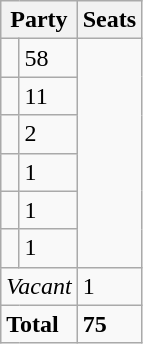<table class="wikitable">
<tr>
<th colspan=2>Party</th>
<th>Seats</th>
</tr>
<tr>
<td></td>
<td>58</td>
</tr>
<tr>
<td></td>
<td>11</td>
</tr>
<tr>
<td></td>
<td>2</td>
</tr>
<tr>
<td></td>
<td>1</td>
</tr>
<tr>
<td></td>
<td>1</td>
</tr>
<tr>
<td></td>
<td>1</td>
</tr>
<tr>
<td colspan="2"><em>Vacant</em></td>
<td>1</td>
</tr>
<tr>
<td colspan="2"><strong>Total</strong></td>
<td><strong>75</strong></td>
</tr>
</table>
